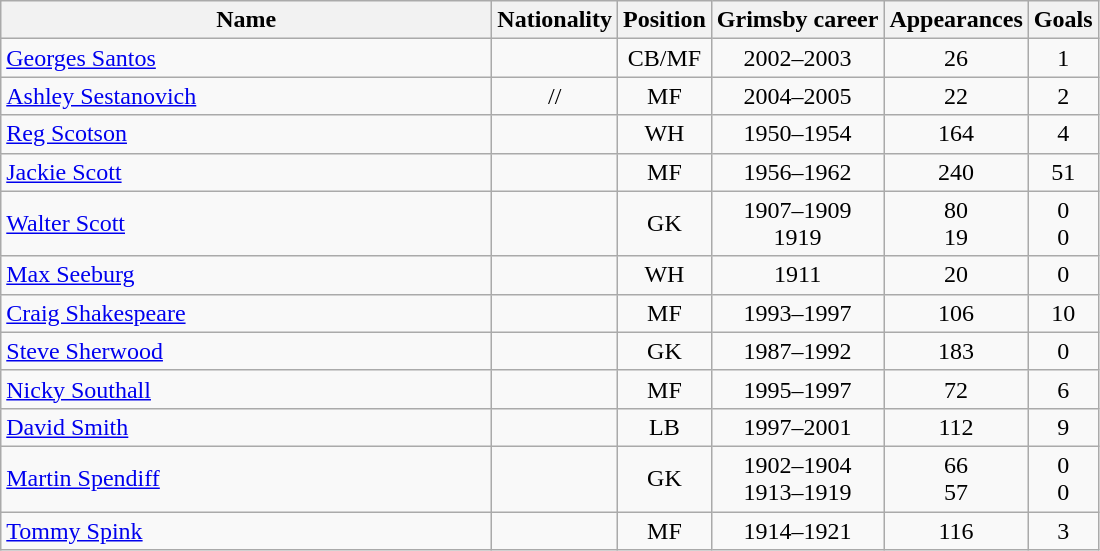<table class="wikitable" style="text-align: center;">
<tr>
<th style="width:20em">Name</th>
<th>Nationality</th>
<th>Position</th>
<th>Grimsby career</th>
<th>Appearances</th>
<th>Goals</th>
</tr>
<tr>
<td align="left"><a href='#'>Georges Santos</a></td>
<td></td>
<td>CB/MF</td>
<td>2002–2003</td>
<td>26</td>
<td>1</td>
</tr>
<tr>
<td align="left"><a href='#'>Ashley Sestanovich</a></td>
<td>//</td>
<td>MF</td>
<td>2004–2005</td>
<td>22</td>
<td>2</td>
</tr>
<tr>
<td align="left"><a href='#'>Reg Scotson</a></td>
<td></td>
<td>WH</td>
<td>1950–1954</td>
<td>164</td>
<td>4</td>
</tr>
<tr>
<td align="left"><a href='#'>Jackie Scott</a></td>
<td></td>
<td>MF</td>
<td>1956–1962</td>
<td>240</td>
<td>51</td>
</tr>
<tr>
<td align="left"><a href='#'>Walter Scott</a></td>
<td></td>
<td>GK</td>
<td>1907–1909<br>1919</td>
<td>80<br>19</td>
<td>0<br>0</td>
</tr>
<tr>
<td align="left"><a href='#'>Max Seeburg</a></td>
<td></td>
<td>WH</td>
<td>1911</td>
<td>20</td>
<td>0</td>
</tr>
<tr>
<td align="left"><a href='#'>Craig Shakespeare</a></td>
<td></td>
<td>MF</td>
<td>1993–1997</td>
<td>106</td>
<td>10</td>
</tr>
<tr>
<td align="left"><a href='#'>Steve Sherwood</a></td>
<td></td>
<td>GK</td>
<td>1987–1992</td>
<td>183</td>
<td>0</td>
</tr>
<tr>
<td align="left"><a href='#'>Nicky Southall</a></td>
<td></td>
<td>MF</td>
<td>1995–1997</td>
<td>72</td>
<td>6</td>
</tr>
<tr>
<td align="left"><a href='#'>David Smith</a></td>
<td></td>
<td>LB</td>
<td>1997–2001</td>
<td>112</td>
<td>9</td>
</tr>
<tr>
<td align="left"><a href='#'>Martin Spendiff</a></td>
<td></td>
<td>GK</td>
<td>1902–1904<br>1913–1919</td>
<td>66<br>57</td>
<td>0<br>0</td>
</tr>
<tr>
<td align="left"><a href='#'>Tommy Spink</a></td>
<td></td>
<td>MF</td>
<td>1914–1921</td>
<td>116</td>
<td>3</td>
</tr>
</table>
